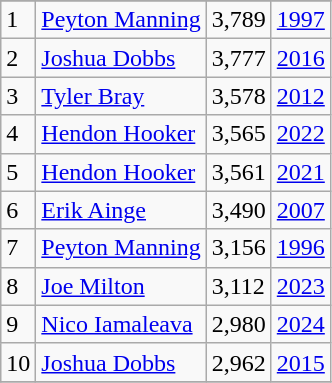<table class="wikitable">
<tr>
</tr>
<tr>
<td>1</td>
<td><a href='#'>Peyton Manning</a></td>
<td><abbr>3,789</abbr></td>
<td><a href='#'>1997</a></td>
</tr>
<tr>
<td>2</td>
<td><a href='#'>Joshua Dobbs</a></td>
<td><abbr>3,777</abbr></td>
<td><a href='#'>2016</a></td>
</tr>
<tr>
<td>3</td>
<td><a href='#'>Tyler Bray</a></td>
<td><abbr>3,578</abbr></td>
<td><a href='#'>2012</a></td>
</tr>
<tr>
<td>4</td>
<td><a href='#'>Hendon Hooker</a></td>
<td><abbr>3,565</abbr></td>
<td><a href='#'>2022</a></td>
</tr>
<tr>
<td>5</td>
<td><a href='#'>Hendon Hooker</a></td>
<td><abbr>3,561</abbr></td>
<td><a href='#'>2021</a></td>
</tr>
<tr>
<td>6</td>
<td><a href='#'>Erik Ainge</a></td>
<td><abbr>3,490</abbr></td>
<td><a href='#'>2007</a></td>
</tr>
<tr>
<td>7</td>
<td><a href='#'>Peyton Manning</a></td>
<td><abbr>3,156</abbr></td>
<td><a href='#'>1996</a></td>
</tr>
<tr>
<td>8</td>
<td><a href='#'>Joe Milton</a></td>
<td><abbr>3,112</abbr></td>
<td><a href='#'>2023</a></td>
</tr>
<tr>
<td>9</td>
<td><a href='#'>Nico Iamaleava</a></td>
<td><abbr>2,980</abbr></td>
<td><a href='#'>2024</a></td>
</tr>
<tr>
<td>10</td>
<td><a href='#'>Joshua Dobbs</a></td>
<td><abbr>2,962</abbr></td>
<td><a href='#'>2015</a></td>
</tr>
<tr>
</tr>
</table>
